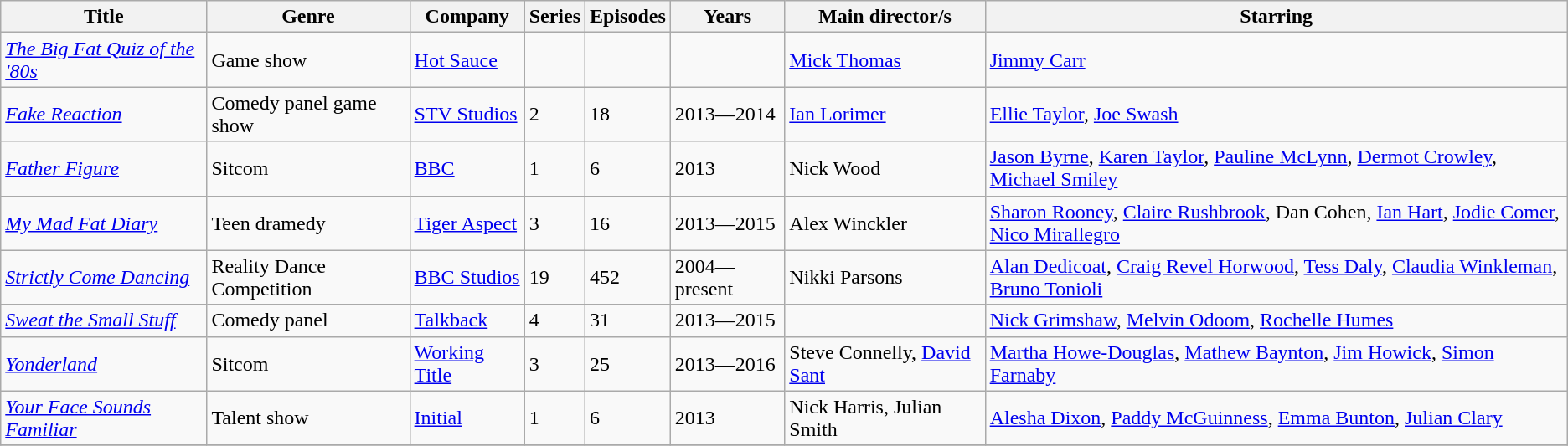<table class="wikitable unsortable">
<tr>
<th>Title</th>
<th>Genre</th>
<th>Company</th>
<th>Series</th>
<th>Episodes</th>
<th>Years</th>
<th>Main director/s</th>
<th>Starring</th>
</tr>
<tr>
<td><em><a href='#'>The Big Fat Quiz of the '80s</a></em></td>
<td>Game show</td>
<td><a href='#'>Hot Sauce</a></td>
<td></td>
<td></td>
<td></td>
<td><a href='#'>Mick Thomas</a></td>
<td><a href='#'>Jimmy Carr</a></td>
</tr>
<tr>
<td><em><a href='#'>Fake Reaction</a></em></td>
<td>Comedy panel game show</td>
<td><a href='#'>STV Studios</a></td>
<td>2</td>
<td>18</td>
<td>2013—2014</td>
<td><a href='#'>Ian Lorimer</a></td>
<td><a href='#'>Ellie Taylor</a>, <a href='#'>Joe Swash</a></td>
</tr>
<tr>
<td><em><a href='#'>Father Figure</a></em></td>
<td>Sitcom</td>
<td><a href='#'>BBC</a></td>
<td>1</td>
<td>6</td>
<td>2013</td>
<td>Nick Wood</td>
<td><a href='#'>Jason Byrne</a>, <a href='#'>Karen Taylor</a>, <a href='#'>Pauline McLynn</a>, <a href='#'>Dermot Crowley</a>, <a href='#'>Michael Smiley</a></td>
</tr>
<tr>
<td><em><a href='#'>My Mad Fat Diary</a></em></td>
<td>Teen dramedy</td>
<td><a href='#'>Tiger Aspect</a></td>
<td>3</td>
<td>16</td>
<td>2013—2015</td>
<td>Alex Winckler</td>
<td><a href='#'>Sharon Rooney</a>, <a href='#'>Claire Rushbrook</a>, Dan Cohen, <a href='#'>Ian Hart</a>, <a href='#'>Jodie Comer</a>, <a href='#'>Nico Mirallegro</a></td>
</tr>
<tr>
<td><em><a href='#'>Strictly Come Dancing</a></em></td>
<td>Reality Dance Competition</td>
<td><a href='#'>BBC Studios</a></td>
<td>19</td>
<td>452</td>
<td>2004—present</td>
<td>Nikki Parsons</td>
<td><a href='#'>Alan Dedicoat</a>, <a href='#'>Craig Revel Horwood</a>, <a href='#'>Tess Daly</a>, <a href='#'>Claudia Winkleman</a>, <a href='#'>Bruno Tonioli</a></td>
</tr>
<tr>
<td><em><a href='#'>Sweat the Small Stuff</a></em></td>
<td>Comedy panel</td>
<td><a href='#'>Talkback</a></td>
<td>4</td>
<td>31</td>
<td>2013—2015</td>
<td></td>
<td><a href='#'>Nick Grimshaw</a>, <a href='#'>Melvin Odoom</a>, <a href='#'>Rochelle Humes</a></td>
</tr>
<tr>
<td><em><a href='#'>Yonderland</a></em></td>
<td>Sitcom</td>
<td><a href='#'>Working Title</a></td>
<td>3</td>
<td>25</td>
<td>2013—2016</td>
<td>Steve Connelly, <a href='#'>David Sant</a></td>
<td><a href='#'>Martha Howe-Douglas</a>, <a href='#'>Mathew Baynton</a>, <a href='#'>Jim Howick</a>, <a href='#'>Simon Farnaby</a></td>
</tr>
<tr>
<td><em><a href='#'>Your Face Sounds Familiar</a></em></td>
<td>Talent show</td>
<td><a href='#'>Initial</a></td>
<td>1</td>
<td>6</td>
<td>2013</td>
<td>Nick Harris, Julian Smith</td>
<td><a href='#'>Alesha Dixon</a>, <a href='#'>Paddy McGuinness</a>, <a href='#'>Emma Bunton</a>, <a href='#'>Julian Clary</a></td>
</tr>
<tr>
</tr>
</table>
